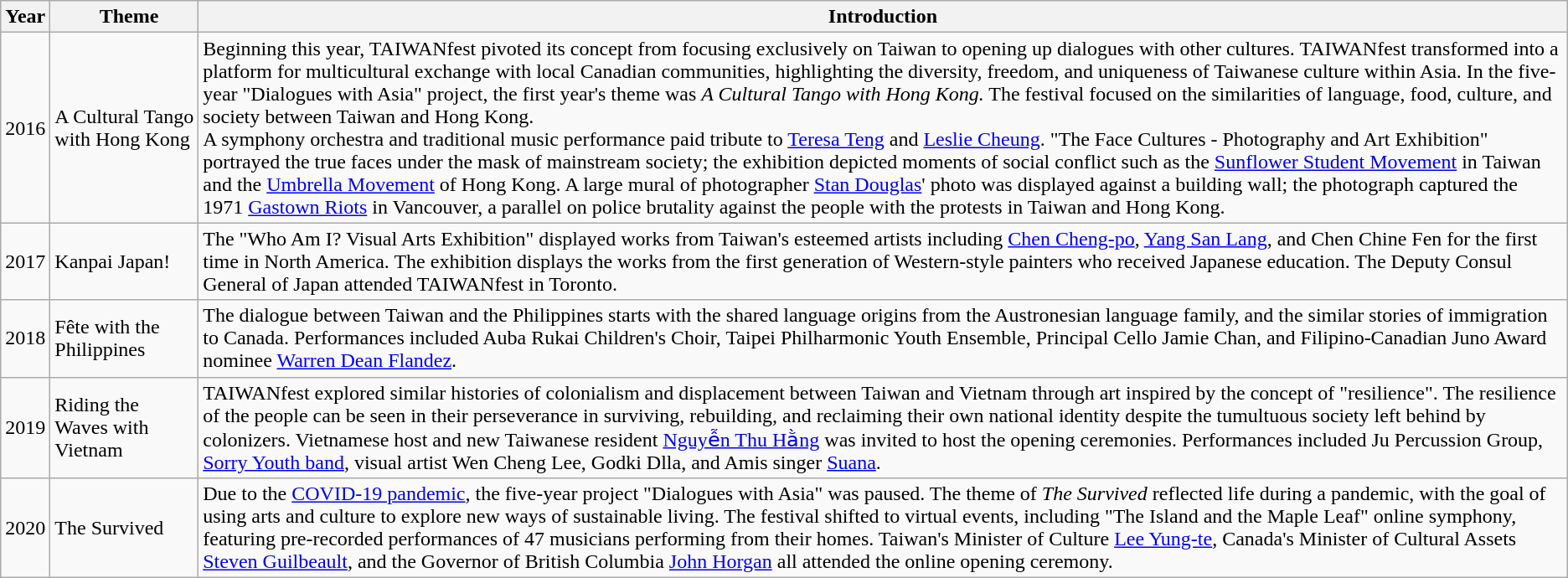<table class="wikitable">
<tr>
<th>Year</th>
<th>  Theme</th>
<th>Introduction</th>
</tr>
<tr>
<td>2016</td>
<td>A Cultural Tango with Hong Kong</td>
<td>Beginning this year, TAIWANfest pivoted its concept from focusing exclusively on Taiwan to opening up dialogues with other cultures. TAIWANfest transformed into a platform for multicultural exchange with local Canadian communities, highlighting the diversity, freedom, and uniqueness of Taiwanese culture within Asia. In the five-year "Dialogues with Asia" project, the first year's theme was <em>A Cultural Tango with Hong Kong.</em> The festival focused on the similarities of language, food, culture, and society between Taiwan and Hong Kong.<br>A symphony orchestra and traditional music performance paid tribute to <a href='#'>Teresa Teng</a> and <a href='#'>Leslie Cheung</a>. "The Face Cultures - Photography and Art Exhibition" portrayed the true faces under the mask of mainstream society; the exhibition depicted moments of social conflict such as the <a href='#'>Sunflower Student Movement</a> in Taiwan and the <a href='#'>Umbrella Movement</a> of Hong Kong. A large mural of photographer <a href='#'>Stan Douglas</a>' photo was displayed against a building wall; the photograph captured the 1971 <a href='#'>Gastown Riots</a> in Vancouver, a parallel on police brutality against the people with the protests in Taiwan and Hong Kong.</td>
</tr>
<tr>
<td>2017</td>
<td>Kanpai Japan!</td>
<td>The "Who Am I? Visual Arts Exhibition" displayed works from Taiwan's esteemed artists including <a href='#'>Chen Cheng-po</a>, <a href='#'>Yang San Lang</a>, and Chen Chine Fen for the first time in North America. The exhibition displays the works from the first generation of Western-style painters who received Japanese education. The Deputy Consul General of Japan attended TAIWANfest in Toronto.</td>
</tr>
<tr>
<td>2018</td>
<td>Fête with the Philippines</td>
<td>The dialogue between Taiwan and the Philippines starts with the shared language origins from the Austronesian language family, and the similar stories of immigration to Canada. Performances included Auba Rukai Children's Choir, Taipei Philharmonic Youth Ensemble, Principal Cello Jamie Chan, and Filipino-Canadian Juno Award nominee <a href='#'>Warren Dean Flandez</a>.</td>
</tr>
<tr>
<td>2019</td>
<td>Riding the Waves with Vietnam</td>
<td>TAIWANfest explored similar histories of colonialism and displacement between Taiwan and Vietnam through art inspired by the concept of "resilience". The resilience of the people can be seen in their perseverance in surviving, rebuilding, and reclaiming their own national identity despite the tumultuous society left behind by colonizers. Vietnamese host and new Taiwanese resident <a href='#'>Nguyễn Thu Hằng</a> was invited to host the opening ceremonies. Performances included Ju Percussion Group, <a href='#'>Sorry Youth band</a>, visual artist Wen Cheng Lee, Godki Dlla, and Amis singer <a href='#'>Suana</a>.</td>
</tr>
<tr>
<td>2020</td>
<td>The Survived</td>
<td>Due to the <a href='#'>COVID-19 pandemic</a>, the five-year project "Dialogues with Asia" was paused. The theme of <em>The Survived</em> reflected life during a pandemic, with the goal of using arts and culture to explore new ways of sustainable living. The festival shifted to virtual events, including "The Island and the Maple Leaf" online symphony, featuring pre-recorded performances of 47 musicians performing from their homes. Taiwan's Minister of Culture <a href='#'>Lee Yung-te</a>, Canada's Minister of Cultural Assets <a href='#'>Steven Guilbeault</a>, and the Governor of British Columbia <a href='#'>John Horgan</a> all attended the online opening ceremony.</td>
</tr>
</table>
